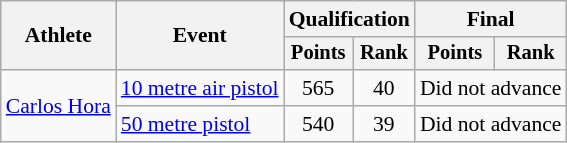<table class="wikitable" style="font-size:90%">
<tr>
<th rowspan="2">Athlete</th>
<th rowspan="2">Event</th>
<th colspan=2>Qualification</th>
<th colspan=2>Final</th>
</tr>
<tr style="font-size:95%">
<th>Points</th>
<th>Rank</th>
<th>Points</th>
<th>Rank</th>
</tr>
<tr align=center>
<td align=left rowspan=2><a href='#'>Carlos Hora</a></td>
<td align=left><a href='#'>10 metre air pistol</a></td>
<td>565</td>
<td>40</td>
<td colspan=2>Did not advance</td>
</tr>
<tr align=center>
<td align=left><a href='#'>50 metre pistol</a></td>
<td>540</td>
<td>39</td>
<td colspan=2>Did not advance</td>
</tr>
</table>
